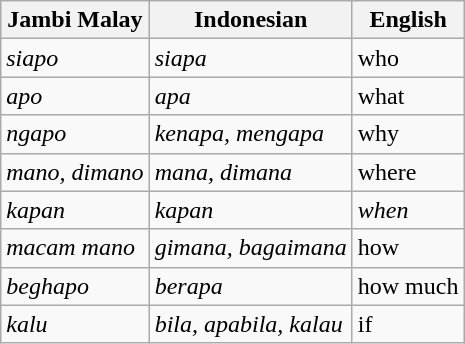<table class="wikitable">
<tr>
<th>Jambi Malay</th>
<th>Indonesian</th>
<th>English</th>
</tr>
<tr>
<td><em>siapo</em></td>
<td><em>siapa</em></td>
<td>who</td>
</tr>
<tr>
<td><em>apo</em></td>
<td><em>apa</em></td>
<td>what</td>
</tr>
<tr>
<td><em>ngapo</em></td>
<td><em>kenapa, mengapa</em></td>
<td>why</td>
</tr>
<tr>
<td><em>mano, dimano</em></td>
<td><em>mana, dimana</em></td>
<td>where</td>
</tr>
<tr>
<td><em>kapan</em></td>
<td><em>kapan</em></td>
<td><em>when</em></td>
</tr>
<tr>
<td><em>macam mano</em></td>
<td><em>gimana, bagaimana</em></td>
<td>how</td>
</tr>
<tr>
<td><em>beghapo</em></td>
<td><em>berapa</em></td>
<td>how much</td>
</tr>
<tr>
<td><em>kalu</em></td>
<td><em>bila, apabila, kalau</em></td>
<td>if</td>
</tr>
</table>
